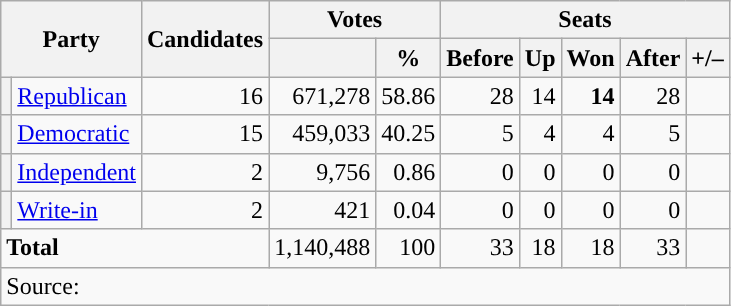<table class="wikitable">
<tr>
<th rowspan="2" colspan="2">Party</th>
<th rowspan="2">Candidates</th>
<th colspan="2">Votes</th>
<th colspan="5">Seats</th>
</tr>
<tr>
<th></th>
<th>%</th>
<th>Before</th>
<th>Up</th>
<th>Won</th>
<th>After</th>
<th>+/–</th>
</tr>
<tr>
<th style="background-color:"></th>
<td><a href='#'>Republican</a></td>
<td align="right">16</td>
<td align="right">671,278</td>
<td align="right">58.86</td>
<td align="right">28</td>
<td align="right">14</td>
<td align="right"><strong>14</strong></td>
<td align="right">28</td>
<td align="right"></td>
</tr>
<tr>
<th style="background-color:"></th>
<td><a href='#'>Democratic</a></td>
<td align="right">15</td>
<td align="right">459,033</td>
<td align="right">40.25</td>
<td align="right">5</td>
<td align="right">4</td>
<td align="right">4</td>
<td align="right">5</td>
<td align="right"></td>
</tr>
<tr>
<th style="background-color:"></th>
<td><a href='#'>Independent</a></td>
<td align="right">2</td>
<td align="right">9,756</td>
<td align="right">0.86</td>
<td align="right">0</td>
<td align="right">0</td>
<td align="right">0</td>
<td align="right">0</td>
<td align="right"></td>
</tr>
<tr>
<th style="background-color:"></th>
<td><a href='#'>Write-in</a></td>
<td align="right">2</td>
<td align="right">421</td>
<td align="right">0.04</td>
<td align="right">0</td>
<td align="right">0</td>
<td align="right">0</td>
<td align="right">0</td>
<td align="right"></td>
</tr>
<tr>
<td colspan="3" align="left"><strong>Total</strong></td>
<td align="right">1,140,488</td>
<td align="right">100</td>
<td align="right">33</td>
<td align="right">18</td>
<td align="right">18</td>
<td align="right">33</td>
<td align="right"></td>
</tr>
<tr>
<td colspan="10">Source: </td>
</tr>
</table>
